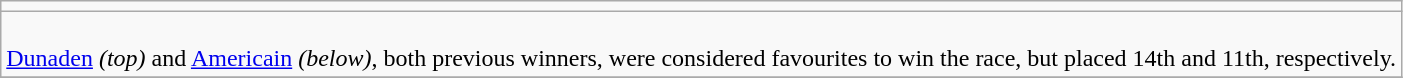<table class="wikitable">
<tr>
<td></td>
</tr>
<tr>
<td><br><a href='#'>Dunaden</a> <em>(top)</em> and <a href='#'>Americain</a> <em>(below)</em>, both previous winners, were considered favourites to win the race, but placed 14th and 11th, respectively.</td>
</tr>
<tr>
</tr>
</table>
